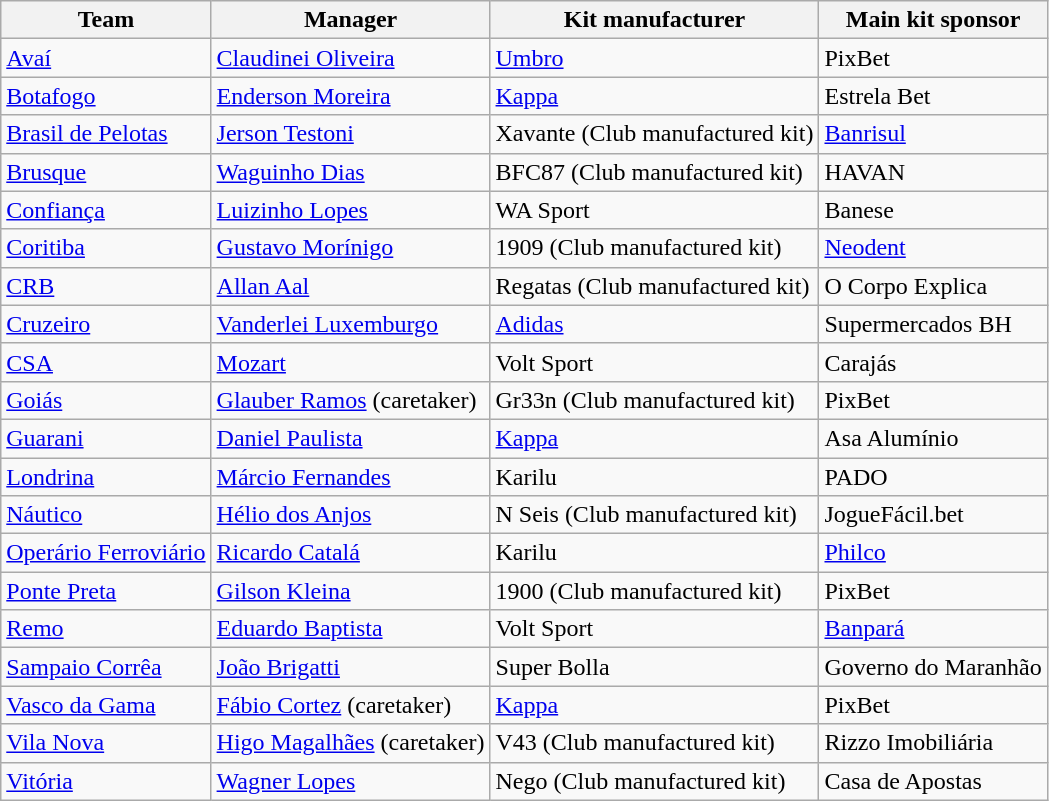<table class="wikitable sortable" |>
<tr>
<th>Team</th>
<th>Manager</th>
<th>Kit manufacturer</th>
<th>Main kit sponsor</th>
</tr>
<tr>
<td><a href='#'>Avaí</a></td>
<td> <a href='#'>Claudinei Oliveira</a></td>
<td> <a href='#'>Umbro</a></td>
<td> PixBet</td>
</tr>
<tr>
<td><a href='#'>Botafogo</a></td>
<td> <a href='#'>Enderson Moreira</a></td>
<td> <a href='#'>Kappa</a></td>
<td> Estrela Bet</td>
</tr>
<tr>
<td><a href='#'>Brasil de Pelotas</a></td>
<td> <a href='#'>Jerson Testoni</a></td>
<td> Xavante  (Club manufactured kit)</td>
<td> <a href='#'>Banrisul</a></td>
</tr>
<tr>
<td><a href='#'>Brusque</a></td>
<td> <a href='#'>Waguinho Dias</a></td>
<td> BFC87 (Club manufactured kit)</td>
<td> HAVAN</td>
</tr>
<tr>
<td><a href='#'>Confiança</a></td>
<td> <a href='#'>Luizinho Lopes</a></td>
<td> WA Sport</td>
<td> Banese</td>
</tr>
<tr>
<td><a href='#'>Coritiba</a></td>
<td> <a href='#'>Gustavo Morínigo</a></td>
<td> 1909 (Club manufactured kit)</td>
<td> <a href='#'>Neodent</a></td>
</tr>
<tr>
<td><a href='#'>CRB</a></td>
<td> <a href='#'>Allan Aal</a></td>
<td> Regatas (Club manufactured kit)</td>
<td> O Corpo Explica</td>
</tr>
<tr>
<td><a href='#'>Cruzeiro</a></td>
<td> <a href='#'>Vanderlei Luxemburgo</a></td>
<td> <a href='#'>Adidas</a></td>
<td> Supermercados BH</td>
</tr>
<tr>
<td><a href='#'>CSA</a></td>
<td> <a href='#'>Mozart</a></td>
<td> Volt Sport</td>
<td> Carajás</td>
</tr>
<tr>
<td><a href='#'>Goiás</a></td>
<td> <a href='#'>Glauber Ramos</a> (caretaker)</td>
<td> Gr33n (Club manufactured kit)</td>
<td> PixBet</td>
</tr>
<tr>
<td><a href='#'>Guarani</a></td>
<td> <a href='#'>Daniel Paulista</a></td>
<td> <a href='#'>Kappa</a></td>
<td> Asa Alumínio</td>
</tr>
<tr>
<td><a href='#'>Londrina</a></td>
<td> <a href='#'>Márcio Fernandes</a></td>
<td> Karilu</td>
<td> PADO</td>
</tr>
<tr>
<td><a href='#'>Náutico</a></td>
<td> <a href='#'>Hélio dos Anjos</a></td>
<td> N Seis (Club manufactured kit)</td>
<td> JogueFácil.bet</td>
</tr>
<tr>
<td><a href='#'>Operário Ferroviário</a></td>
<td> <a href='#'>Ricardo Catalá</a></td>
<td> Karilu</td>
<td> <a href='#'>Philco</a></td>
</tr>
<tr>
<td><a href='#'>Ponte Preta</a></td>
<td> <a href='#'>Gilson Kleina</a></td>
<td> 1900 (Club manufactured kit)</td>
<td> PixBet</td>
</tr>
<tr>
<td><a href='#'>Remo</a></td>
<td> <a href='#'>Eduardo Baptista</a></td>
<td> Volt Sport</td>
<td> <a href='#'>Banpará</a></td>
</tr>
<tr>
<td><a href='#'>Sampaio Corrêa</a></td>
<td> <a href='#'>João Brigatti</a></td>
<td> Super Bolla</td>
<td> Governo do Maranhão</td>
</tr>
<tr>
<td><a href='#'>Vasco da Gama</a></td>
<td> <a href='#'>Fábio Cortez</a> (caretaker)</td>
<td> <a href='#'>Kappa</a></td>
<td> PixBet</td>
</tr>
<tr>
<td><a href='#'>Vila Nova</a></td>
<td> <a href='#'>Higo Magalhães</a> (caretaker)</td>
<td> V43 (Club manufactured kit)</td>
<td> Rizzo Imobiliária</td>
</tr>
<tr>
<td><a href='#'>Vitória</a></td>
<td> <a href='#'>Wagner Lopes</a></td>
<td> Nego (Club manufactured kit)</td>
<td> Casa de Apostas</td>
</tr>
</table>
